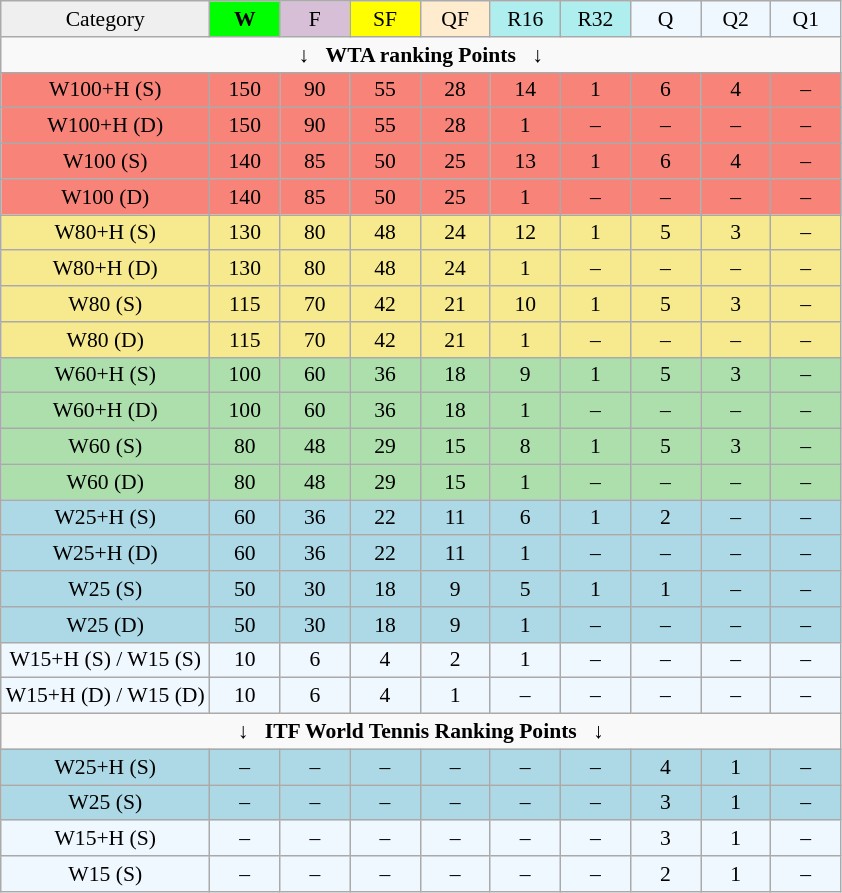<table class="wikitable" style="font-size:90%">
<tr align=center>
<td style="background:#efefef;">Category</td>
<td style="width:40px; background:lime;"><strong>W</strong></td>
<td style="width:40px; background:thistle;">F</td>
<td style="width:40px; background:#ff0;">SF</td>
<td style="width:40px; background:#ffebcd;">QF</td>
<td style="width:40px; background:#afeeee;">R16</td>
<td style="width:40px; background:#afeeee;">R32</td>
<td style="width:40px; background:#f0f8ff;">Q</td>
<td style="width:40px; background:#f0f8ff;">Q2</td>
<td style="width:40px; background:#f0f8ff;">Q1</td>
</tr>
<tr>
<td colspan="11" align="center">↓   <strong>WTA ranking Points</strong>   ↓</td>
</tr>
<tr style="text-align:center; background:#f88379;">
<td>W100+H (S)</td>
<td>150</td>
<td>90</td>
<td>55</td>
<td>28</td>
<td>14</td>
<td>1</td>
<td>6</td>
<td>4</td>
<td>–</td>
</tr>
<tr style="text-align:center; background:#f88379;">
<td>W100+H (D)</td>
<td>150</td>
<td>90</td>
<td>55</td>
<td>28</td>
<td>1</td>
<td>–</td>
<td>–</td>
<td>–</td>
<td>–</td>
</tr>
<tr style="text-align:center; background:#f88379;">
<td>W100 (S)</td>
<td>140</td>
<td>85</td>
<td>50</td>
<td>25</td>
<td>13</td>
<td>1</td>
<td>6</td>
<td>4</td>
<td>–</td>
</tr>
<tr style="text-align:center; background:#f88379;">
<td>W100 (D)</td>
<td>140</td>
<td>85</td>
<td>50</td>
<td>25</td>
<td>1</td>
<td>–</td>
<td>–</td>
<td>–</td>
<td>–</td>
</tr>
<tr style="text-align:center; background:#f7e98e;">
<td>W80+H (S)</td>
<td>130</td>
<td>80</td>
<td>48</td>
<td>24</td>
<td>12</td>
<td>1</td>
<td>5</td>
<td>3</td>
<td>–</td>
</tr>
<tr style="text-align:center; background:#f7e98e;">
<td>W80+H (D)</td>
<td>130</td>
<td>80</td>
<td>48</td>
<td>24</td>
<td>1</td>
<td>–</td>
<td>–</td>
<td>–</td>
<td>–</td>
</tr>
<tr style="text-align:center; background:#f7e98e;">
<td>W80 (S)</td>
<td>115</td>
<td>70</td>
<td>42</td>
<td>21</td>
<td>10</td>
<td>1</td>
<td>5</td>
<td>3</td>
<td>–</td>
</tr>
<tr style="text-align:center; background:#f7e98e;">
<td>W80 (D)</td>
<td>115</td>
<td>70</td>
<td>42</td>
<td>21</td>
<td>1</td>
<td>–</td>
<td>–</td>
<td>–</td>
<td>–</td>
</tr>
<tr style="text-align:center; background:#addfad;">
<td>W60+H (S)</td>
<td>100</td>
<td>60</td>
<td>36</td>
<td>18</td>
<td>9</td>
<td>1</td>
<td>5</td>
<td>3</td>
<td>–</td>
</tr>
<tr style="text-align:center; background:#addfad;">
<td>W60+H (D)</td>
<td>100</td>
<td>60</td>
<td>36</td>
<td>18</td>
<td>1</td>
<td>–</td>
<td>–</td>
<td>–</td>
<td>–</td>
</tr>
<tr style="text-align:center; background:#addfad;">
<td>W60 (S)</td>
<td>80</td>
<td>48</td>
<td>29</td>
<td>15</td>
<td>8</td>
<td>1</td>
<td>5</td>
<td>3</td>
<td>–</td>
</tr>
<tr style="text-align:center; background:#addfad;">
<td>W60 (D)</td>
<td>80</td>
<td>48</td>
<td>29</td>
<td>15</td>
<td>1</td>
<td>–</td>
<td>–</td>
<td>–</td>
<td>–</td>
</tr>
<tr style="text-align:center; background:lightblue;">
<td>W25+H (S)</td>
<td>60</td>
<td>36</td>
<td>22</td>
<td>11</td>
<td>6</td>
<td>1</td>
<td>2</td>
<td>–</td>
<td>–</td>
</tr>
<tr style="text-align:center; background:lightblue;">
<td>W25+H (D)</td>
<td>60</td>
<td>36</td>
<td>22</td>
<td>11</td>
<td>1</td>
<td>–</td>
<td>–</td>
<td>–</td>
<td>–</td>
</tr>
<tr style="text-align:center; background:lightblue;">
<td>W25 (S)</td>
<td>50</td>
<td>30</td>
<td>18</td>
<td>9</td>
<td>5</td>
<td>1</td>
<td>1</td>
<td>–</td>
<td>–</td>
</tr>
<tr style="text-align:center; background:lightblue;">
<td>W25 (D)</td>
<td>50</td>
<td>30</td>
<td>18</td>
<td>9</td>
<td>1</td>
<td>–</td>
<td>–</td>
<td>–</td>
<td>–</td>
</tr>
<tr style="text-align:center; background:#f0f8ff;">
<td>W15+H (S) / W15 (S)</td>
<td>10</td>
<td>6</td>
<td>4</td>
<td>2</td>
<td>1</td>
<td>–</td>
<td>–</td>
<td>–</td>
<td>–</td>
</tr>
<tr style="text-align:center; background:#f0f8ff;">
<td>W15+H (D) / W15 (D)</td>
<td>10</td>
<td>6</td>
<td>4</td>
<td>1</td>
<td>–</td>
<td>–</td>
<td>–</td>
<td>–</td>
<td>–</td>
</tr>
<tr>
<td colspan="11" align="center">↓   <strong>ITF World Tennis Ranking Points</strong>   ↓</td>
</tr>
<tr style="text-align:center; background:lightblue;">
<td>W25+H (S)</td>
<td>–</td>
<td>–</td>
<td>–</td>
<td>–</td>
<td>–</td>
<td>–</td>
<td>4</td>
<td>1</td>
<td>–</td>
</tr>
<tr style="text-align:center; background:lightblue;">
<td>W25 (S)</td>
<td>–</td>
<td>–</td>
<td>–</td>
<td>–</td>
<td>–</td>
<td>–</td>
<td>3</td>
<td>1</td>
<td>–</td>
</tr>
<tr style="text-align:center; background:#f0f8ff;">
<td>W15+H (S)</td>
<td>–</td>
<td>–</td>
<td>–</td>
<td>–</td>
<td>–</td>
<td>–</td>
<td>3</td>
<td>1</td>
<td>–</td>
</tr>
<tr style="text-align:center; background:#f0f8ff;">
<td>W15 (S)</td>
<td>–</td>
<td>–</td>
<td>–</td>
<td>–</td>
<td>–</td>
<td>–</td>
<td>2</td>
<td>1</td>
<td>–</td>
</tr>
</table>
